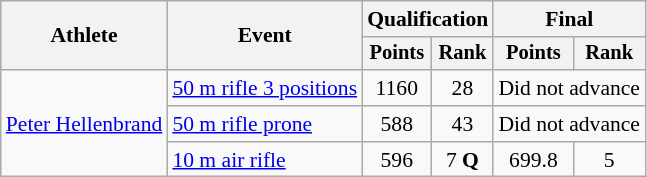<table class="wikitable" style="font-size:90%">
<tr>
<th rowspan="2">Athlete</th>
<th rowspan="2">Event</th>
<th colspan=2>Qualification</th>
<th colspan=2>Final</th>
</tr>
<tr style="font-size:95%">
<th>Points</th>
<th>Rank</th>
<th>Points</th>
<th>Rank</th>
</tr>
<tr align=center>
<td align=left rowspan=3><a href='#'>Peter Hellenbrand</a></td>
<td align=left><a href='#'>50 m rifle 3 positions</a></td>
<td>1160</td>
<td>28</td>
<td colspan=2>Did not advance</td>
</tr>
<tr align=center>
<td align=left><a href='#'>50 m rifle prone</a></td>
<td>588</td>
<td>43</td>
<td colspan=2>Did not advance</td>
</tr>
<tr align=center>
<td align=left><a href='#'>10 m air rifle</a></td>
<td>596</td>
<td>7 <strong>Q</strong></td>
<td>699.8</td>
<td>5</td>
</tr>
</table>
